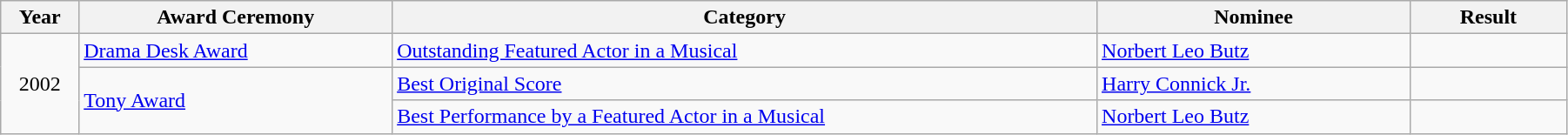<table class="wikitable" width="95%">
<tr>
<th width="5%">Year</th>
<th width="20%">Award Ceremony</th>
<th width="45%">Category</th>
<th width="20%">Nominee</th>
<th width="10%">Result</th>
</tr>
<tr>
<td rowspan="3" align="center">2002</td>
<td><a href='#'>Drama Desk Award</a></td>
<td><a href='#'>Outstanding Featured Actor in a Musical</a></td>
<td><a href='#'>Norbert Leo Butz</a></td>
<td></td>
</tr>
<tr>
<td rowspan="2"><a href='#'>Tony Award</a></td>
<td><a href='#'>Best Original Score</a></td>
<td><a href='#'>Harry Connick Jr.</a></td>
<td></td>
</tr>
<tr>
<td><a href='#'>Best Performance by a Featured Actor in a Musical</a></td>
<td><a href='#'>Norbert Leo Butz</a></td>
<td></td>
</tr>
</table>
